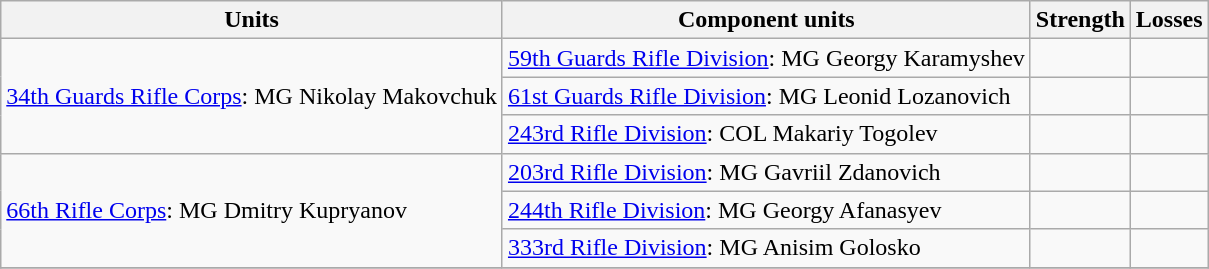<table class="wikitable">
<tr>
<th>Units</th>
<th>Component units</th>
<th>Strength</th>
<th>Losses</th>
</tr>
<tr>
<td rowspan="3"><a href='#'>34th Guards Rifle Corps</a>: MG Nikolay Makovchuk</td>
<td><a href='#'>59th Guards Rifle Division</a>: MG Georgy Karamyshev</td>
<td></td>
<td></td>
</tr>
<tr>
<td><a href='#'>61st Guards Rifle Division</a>: MG Leonid Lozanovich</td>
<td></td>
<td></td>
</tr>
<tr>
<td><a href='#'>243rd Rifle Division</a>: COL Makariy Togolev</td>
<td></td>
<td></td>
</tr>
<tr>
<td rowspan="3"><a href='#'>66th Rifle Corps</a>: MG Dmitry Kupryanov</td>
<td><a href='#'>203rd Rifle Division</a>: MG Gavriil Zdanovich</td>
<td></td>
<td></td>
</tr>
<tr>
<td><a href='#'>244th Rifle Division</a>: MG Georgy Afanasyev</td>
<td></td>
<td></td>
</tr>
<tr>
<td><a href='#'>333rd Rifle Division</a>: MG Anisim Golosko</td>
<td></td>
<td></td>
</tr>
<tr>
</tr>
</table>
